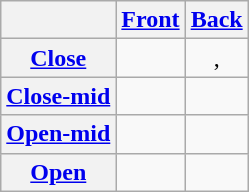<table class="wikitable" style="text-align:center;">
<tr>
<th></th>
<th><a href='#'>Front</a></th>
<th><a href='#'>Back</a></th>
</tr>
<tr>
<th><a href='#'>Close</a></th>
<td></td>
<td> ,  </td>
</tr>
<tr>
<th><a href='#'>Close-mid</a></th>
<td> </td>
<td></td>
</tr>
<tr>
<th><a href='#'>Open-mid</a></th>
<td></td>
<td> </td>
</tr>
<tr>
<th><a href='#'>Open</a></th>
<td> </td>
<td></td>
</tr>
</table>
